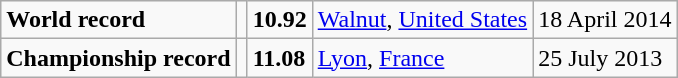<table class="wikitable">
<tr>
<td><strong>World record</strong></td>
<td></td>
<td><strong>10.92</strong></td>
<td><a href='#'>Walnut</a>, <a href='#'>United States</a></td>
<td>18 April 2014</td>
</tr>
<tr>
<td><strong>Championship record</strong></td>
<td></td>
<td><strong>11.08</strong></td>
<td><a href='#'>Lyon</a>, <a href='#'>France</a></td>
<td>25 July 2013</td>
</tr>
</table>
